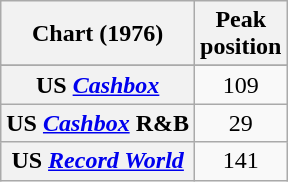<table class="wikitable sortable plainrowheaders">
<tr>
<th scope="col">Chart (1976)</th>
<th scope="col">Peak<br>position</th>
</tr>
<tr>
</tr>
<tr>
</tr>
<tr>
</tr>
<tr>
<th scope="row">US <a href='#'><em>Cashbox</em></a></th>
<td style="text-align:center;">109</td>
</tr>
<tr>
<th scope="row">US <a href='#'><em>Cashbox</em></a> R&B</th>
<td style="text-align:center;">29</td>
</tr>
<tr>
<th scope="row">US <em><a href='#'>Record World</a></em></th>
<td style="text-align:center;">141</td>
</tr>
</table>
